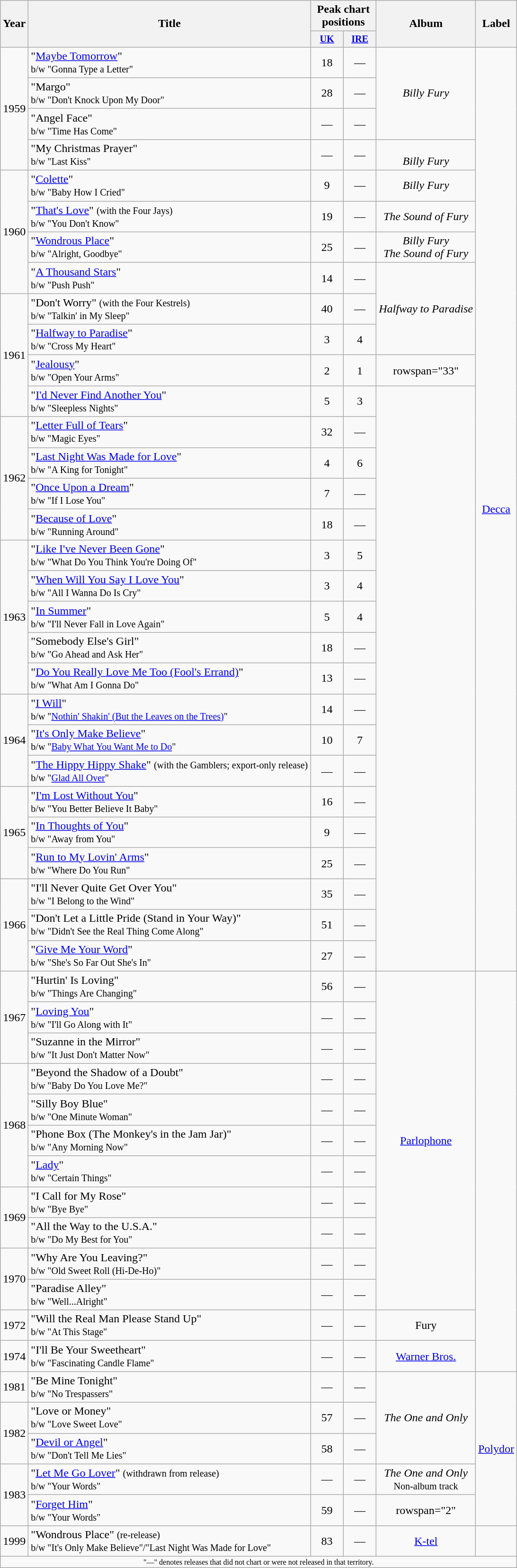<table class="wikitable" style="text-align:center">
<tr>
<th rowspan="2">Year</th>
<th rowspan="2">Title</th>
<th colspan="2">Peak chart<br>positions</th>
<th rowspan="2">Album</th>
<th rowspan="2">Label</th>
</tr>
<tr style="font-size:smaller;">
<th style="width:3em;"><a href='#'>UK</a><br></th>
<th style="width:3em;"><a href='#'>IRE</a><br></th>
</tr>
<tr>
<td rowspan="4">1959</td>
<td align="left">"<a href='#'>Maybe Tomorrow</a>"<br><small>b/w "Gonna Type a Letter"</small></td>
<td>18</td>
<td>—</td>
<td rowspan="3"><em>Billy Fury</em></td>
<td rowspan="30"><a href='#'>Decca</a></td>
</tr>
<tr>
<td align="left">"Margo"<br><small>b/w "Don't Knock Upon My Door"</small></td>
<td>28</td>
<td>—</td>
</tr>
<tr>
<td align="left">"Angel Face"<br><small>b/w "Time Has Come"</small></td>
<td>—</td>
<td>—</td>
</tr>
<tr>
<td align="left">"My Christmas Prayer"<br><small>b/w "Last Kiss"</small></td>
<td>—</td>
<td>—</td>
<td><br><em>Billy Fury</em></td>
</tr>
<tr>
<td rowspan="4">1960</td>
<td align="left">"<a href='#'>Colette</a>"<br><small>b/w "Baby How I Cried"</small></td>
<td>9</td>
<td>—</td>
<td><em>Billy Fury</em></td>
</tr>
<tr>
<td align="left">"<a href='#'>That's Love</a>" <small>(with the Four Jays)</small><br><small>b/w "You Don't Know"</small></td>
<td>19</td>
<td>—</td>
<td><em>The Sound of Fury</em></td>
</tr>
<tr>
<td align="left">"<a href='#'>Wondrous Place</a>"<br><small>b/w "Alright, Goodbye"</small></td>
<td>25</td>
<td>—</td>
<td><em>Billy Fury</em><br><em>The Sound of Fury</em></td>
</tr>
<tr>
<td align="left">"<a href='#'>A Thousand Stars</a>"<br><small>b/w "Push Push"</small></td>
<td>14</td>
<td>—</td>
<td rowspan="3"><em>Halfway to Paradise</em></td>
</tr>
<tr>
<td rowspan="4">1961</td>
<td align="left">"Don't Worry" <small>(with the Four Kestrels)</small><br><small>b/w "Talkin' in My Sleep"</small></td>
<td>40</td>
<td>—</td>
</tr>
<tr>
<td align="left">"<a href='#'>Halfway to Paradise</a>"<br><small>b/w "Cross My Heart"</small></td>
<td>3</td>
<td>4</td>
</tr>
<tr>
<td align="left">"<a href='#'>Jealousy</a>"<br><small>b/w "Open Your Arms"</small></td>
<td>2</td>
<td>1</td>
<td>rowspan="33" </td>
</tr>
<tr>
<td align="left">"<a href='#'>I'd Never Find Another You</a>"<br><small>b/w "Sleepless Nights"</small></td>
<td>5</td>
<td>3</td>
</tr>
<tr>
<td rowspan="4">1962</td>
<td align="left">"<a href='#'>Letter Full of Tears</a>"<br><small>b/w "Magic Eyes"</small></td>
<td>32</td>
<td>—</td>
</tr>
<tr>
<td align="left">"<a href='#'>Last Night Was Made for Love</a>"<br><small>b/w "A King for Tonight"</small></td>
<td>4</td>
<td>6</td>
</tr>
<tr>
<td align="left">"<a href='#'>Once Upon a Dream</a>"<br><small>b/w "If I Lose You"</small></td>
<td>7</td>
<td>—</td>
</tr>
<tr>
<td align="left">"<a href='#'>Because of Love</a>"<br><small>b/w "Running Around"</small></td>
<td>18</td>
<td>—</td>
</tr>
<tr>
<td rowspan="5">1963</td>
<td align="left">"<a href='#'>Like I've Never Been Gone</a>"<br><small>b/w "What Do You Think You're Doing Of"</small></td>
<td>3</td>
<td>5</td>
</tr>
<tr>
<td align="left">"<a href='#'>When Will You Say I Love You</a>"<br><small>b/w "All I Wanna Do Is Cry"</small></td>
<td>3</td>
<td>4</td>
</tr>
<tr>
<td align="left">"<a href='#'>In Summer</a>"<br><small>b/w "I'll Never Fall in Love Again"</small></td>
<td>5</td>
<td>4</td>
</tr>
<tr>
<td align="left">"Somebody Else's Girl"<br><small>b/w "Go Ahead and Ask Her"</small></td>
<td>18</td>
<td>—</td>
</tr>
<tr>
<td align="left">"<a href='#'>Do You Really Love Me Too (Fool's Errand)</a>"<br><small>b/w "What Am I Gonna Do"</small></td>
<td>13</td>
<td>—</td>
</tr>
<tr>
<td rowspan="3">1964</td>
<td align="left">"<a href='#'>I Will</a>"<br><small>b/w "<a href='#'>Nothin' Shakin' (But the Leaves on the Trees)</a>"</small></td>
<td>14</td>
<td>—</td>
</tr>
<tr>
<td align="left">"<a href='#'>It's Only Make Believe</a>"<br><small>b/w "<a href='#'>Baby What You Want Me to Do</a>"</small></td>
<td>10</td>
<td>7</td>
</tr>
<tr>
<td align="left">"<a href='#'>The Hippy Hippy Shake</a>" <small>(with the Gamblers; export-only release)</small><br><small>b/w "<a href='#'>Glad All Over</a>"</small></td>
<td>—</td>
<td>—</td>
</tr>
<tr>
<td rowspan="3">1965</td>
<td align="left">"<a href='#'>I'm Lost Without You</a>"<br><small>b/w "You Better Believe It Baby"</small></td>
<td>16</td>
<td>—</td>
</tr>
<tr>
<td align="left">"<a href='#'>In Thoughts of You</a>"<br><small>b/w "Away from You"</small></td>
<td>9</td>
<td>—</td>
</tr>
<tr>
<td align="left">"<a href='#'>Run to My Lovin' Arms</a>"<br><small>b/w "Where Do You Run"</small></td>
<td>25</td>
<td>—</td>
</tr>
<tr>
<td rowspan="3">1966</td>
<td align="left">"I'll Never Quite Get Over You"<br><small>b/w "I Belong to the Wind"</small></td>
<td>35</td>
<td>—</td>
</tr>
<tr>
<td align="left">"Don't Let a Little Pride (Stand in Your Way)"<br><small>b/w "Didn't See the Real Thing Come Along"</small></td>
<td>51</td>
<td>—</td>
</tr>
<tr>
<td align="left">"<a href='#'>Give Me Your Word</a>"<br><small>b/w "She's So Far Out She's In"</small></td>
<td>27</td>
<td>—</td>
</tr>
<tr>
<td rowspan="3">1967</td>
<td align="left">"Hurtin' Is Loving"<br><small>b/w "Things Are Changing"</small></td>
<td>56</td>
<td>—</td>
<td rowspan="11"><a href='#'>Parlophone</a></td>
</tr>
<tr>
<td align="left">"<a href='#'>Loving You</a>"<br><small>b/w "I'll Go Along with It"</small></td>
<td>—</td>
<td>—</td>
</tr>
<tr>
<td align="left">"Suzanne in the Mirror"<br><small>b/w "It Just Don't Matter Now"</small></td>
<td>—</td>
<td>—</td>
</tr>
<tr>
<td rowspan="4">1968</td>
<td align="left">"Beyond the Shadow of a Doubt"<br><small>b/w "Baby Do You Love Me?"</small></td>
<td>—</td>
<td>—</td>
</tr>
<tr>
<td align="left">"Silly Boy Blue"<br><small>b/w "One Minute Woman"</small></td>
<td>—</td>
<td>—</td>
</tr>
<tr>
<td align="left">"Phone Box (The Monkey's in the Jam Jar)"<br><small>b/w "Any Morning Now"</small></td>
<td>—</td>
<td>—</td>
</tr>
<tr>
<td align="left">"<a href='#'>Lady</a>"<br><small>b/w "Certain Things"</small></td>
<td>—</td>
<td>—</td>
</tr>
<tr>
<td rowspan="2">1969</td>
<td align="left">"I Call for My Rose"<br><small>b/w "Bye Bye"</small></td>
<td>—</td>
<td>—</td>
</tr>
<tr>
<td align="left">"All the Way to the U.S.A."<br><small>b/w "Do My Best for You"</small></td>
<td>—</td>
<td>—</td>
</tr>
<tr>
<td rowspan="2">1970</td>
<td align="left">"Why Are You Leaving?"<br><small>b/w "Old Sweet Roll (Hi-De-Ho)"</small></td>
<td>—</td>
<td>—</td>
</tr>
<tr>
<td align="left">"Paradise Alley"<br><small>b/w "Well...Alright"</small></td>
<td>—</td>
<td>—</td>
</tr>
<tr>
<td>1972</td>
<td align="left">"Will the Real Man Please Stand Up"<br><small>b/w "At This Stage"</small></td>
<td>—</td>
<td>—</td>
<td>Fury</td>
</tr>
<tr>
<td>1974</td>
<td align="left">"I'll Be Your Sweetheart"<br><small>b/w "Fascinating Candle Flame"</small></td>
<td>—</td>
<td>—</td>
<td><a href='#'>Warner Bros.</a></td>
</tr>
<tr>
<td>1981</td>
<td align="left">"Be Mine Tonight"<br><small>b/w "No Trespassers"</small></td>
<td>—</td>
<td>—</td>
<td rowspan="3"><em>The One and Only</em></td>
<td rowspan="5"><a href='#'>Polydor</a></td>
</tr>
<tr>
<td rowspan="2">1982</td>
<td align="left">"Love or Money"<br><small>b/w "Love Sweet Love"</small></td>
<td>57</td>
<td>—</td>
</tr>
<tr>
<td align="left">"<a href='#'>Devil or Angel</a>"<br><small>b/w "Don't Tell Me Lies"</small></td>
<td>58</td>
<td>—</td>
</tr>
<tr>
<td rowspan="2">1983</td>
<td align="left">"<a href='#'>Let Me Go Lover</a>" <small>(withdrawn from release)</small><br><small>b/w "Your Words"</small></td>
<td>—</td>
<td>—</td>
<td><em>The One and Only</em><br><small>Non-album track</small></td>
</tr>
<tr>
<td align="left">"<a href='#'>Forget Him</a>"<br><small>b/w "Your Words"</small></td>
<td>59</td>
<td>—</td>
<td>rowspan="2" </td>
</tr>
<tr>
<td>1999</td>
<td align="left">"Wondrous Place" <small>(re-release)</small><br><small>b/w "It's Only Make Believe"/"Last Night Was Made for Love"</small></td>
<td>83<br></td>
<td>—</td>
<td><a href='#'>K-tel</a></td>
</tr>
<tr>
<td colspan="6" style="font-size:8pt">"—" denotes releases that did not chart or were not released in that territory.</td>
</tr>
</table>
